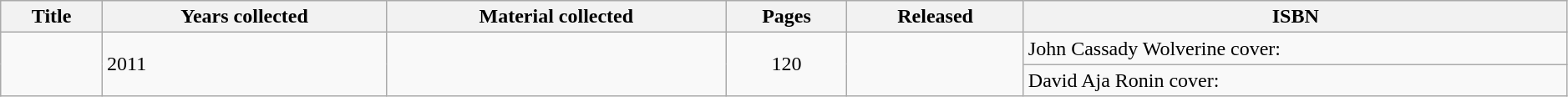<table class="wikitable sortable" width=99%>
<tr>
<th>Title</th>
<th>Years collected</th>
<th class="unsortable">Material collected</th>
<th>Pages</th>
<th>Released</th>
<th class="unsortable">ISBN</th>
</tr>
<tr>
<td rowspan="2"></td>
<td rowspan="2">2011</td>
<td rowspan="2"></td>
<td style="text-align: center;" rowspan=2>120</td>
<td rowspan="2"></td>
<td>John Cassady Wolverine cover: </td>
</tr>
<tr>
<td>David Aja Ronin cover: </td>
</tr>
</table>
